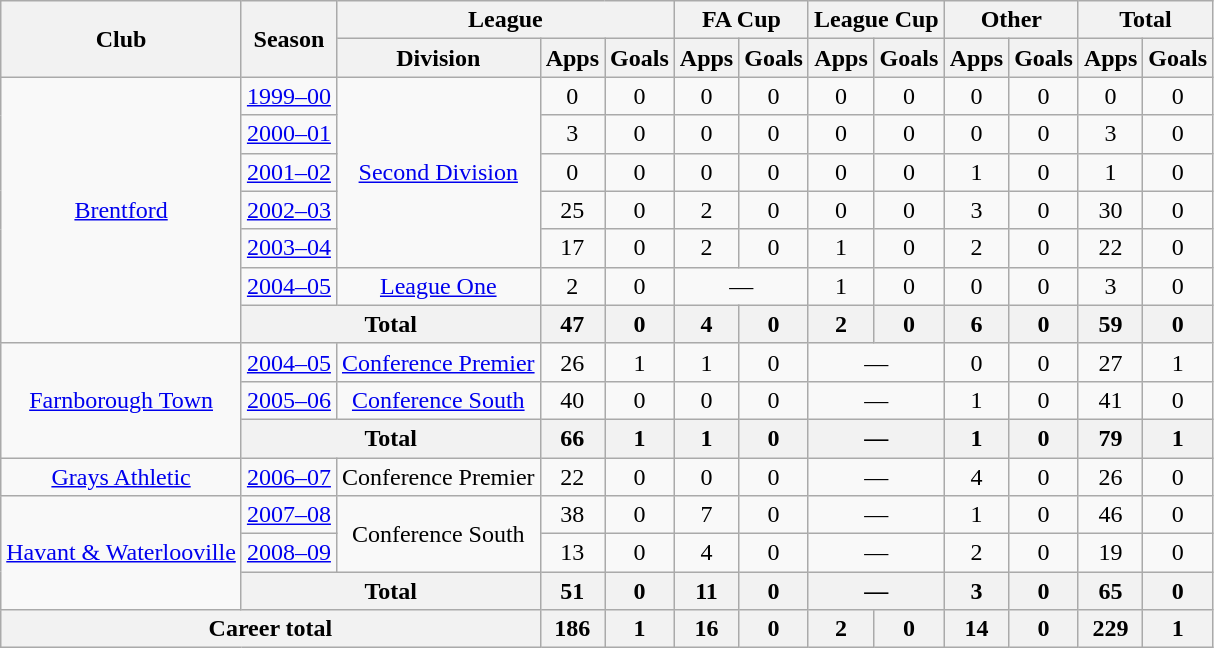<table class="wikitable" style="text-align: center;">
<tr>
<th rowspan="2">Club</th>
<th rowspan="2">Season</th>
<th colspan="3">League</th>
<th colspan="2">FA Cup</th>
<th colspan="2">League Cup</th>
<th colspan="2">Other</th>
<th colspan="2">Total</th>
</tr>
<tr>
<th>Division</th>
<th>Apps</th>
<th>Goals</th>
<th>Apps</th>
<th>Goals</th>
<th>Apps</th>
<th>Goals</th>
<th>Apps</th>
<th>Goals</th>
<th>Apps</th>
<th>Goals</th>
</tr>
<tr>
<td rowspan="7"><a href='#'>Brentford</a></td>
<td><a href='#'>1999–00</a></td>
<td rowspan="5"><a href='#'>Second Division</a></td>
<td>0</td>
<td>0</td>
<td>0</td>
<td>0</td>
<td>0</td>
<td>0</td>
<td>0</td>
<td>0</td>
<td>0</td>
<td>0</td>
</tr>
<tr>
<td><a href='#'>2000–01</a></td>
<td>3</td>
<td>0</td>
<td>0</td>
<td>0</td>
<td>0</td>
<td>0</td>
<td>0</td>
<td>0</td>
<td>3</td>
<td>0</td>
</tr>
<tr>
<td><a href='#'>2001–02</a></td>
<td>0</td>
<td>0</td>
<td>0</td>
<td>0</td>
<td>0</td>
<td>0</td>
<td>1</td>
<td>0</td>
<td>1</td>
<td>0</td>
</tr>
<tr>
<td><a href='#'>2002–03</a></td>
<td>25</td>
<td>0</td>
<td>2</td>
<td>0</td>
<td>0</td>
<td>0</td>
<td>3</td>
<td>0</td>
<td>30</td>
<td>0</td>
</tr>
<tr>
<td><a href='#'>2003–04</a></td>
<td>17</td>
<td>0</td>
<td>2</td>
<td>0</td>
<td>1</td>
<td>0</td>
<td>2</td>
<td>0</td>
<td>22</td>
<td>0</td>
</tr>
<tr>
<td><a href='#'>2004–05</a></td>
<td><a href='#'>League One</a></td>
<td>2</td>
<td>0</td>
<td colspan="2">—</td>
<td>1</td>
<td>0</td>
<td>0</td>
<td>0</td>
<td>3</td>
<td>0</td>
</tr>
<tr>
<th colspan="2">Total</th>
<th>47</th>
<th>0</th>
<th>4</th>
<th>0</th>
<th>2</th>
<th>0</th>
<th>6</th>
<th>0</th>
<th>59</th>
<th>0</th>
</tr>
<tr>
<td rowspan="3"><a href='#'>Farnborough Town</a></td>
<td><a href='#'>2004–05</a></td>
<td><a href='#'>Conference Premier</a></td>
<td>26</td>
<td>1</td>
<td>1</td>
<td>0</td>
<td colspan="2">—</td>
<td>0</td>
<td>0</td>
<td>27</td>
<td>1</td>
</tr>
<tr>
<td><a href='#'>2005–06</a></td>
<td><a href='#'>Conference South</a></td>
<td>40</td>
<td>0</td>
<td>0</td>
<td>0</td>
<td colspan="2">—</td>
<td>1</td>
<td>0</td>
<td>41</td>
<td>0</td>
</tr>
<tr>
<th colspan="2">Total</th>
<th>66</th>
<th>1</th>
<th>1</th>
<th>0</th>
<th colspan="2">—</th>
<th>1</th>
<th>0</th>
<th>79</th>
<th>1</th>
</tr>
<tr>
<td><a href='#'>Grays Athletic</a></td>
<td><a href='#'>2006–07</a></td>
<td>Conference Premier</td>
<td>22</td>
<td>0</td>
<td>0</td>
<td>0</td>
<td colspan="2">—</td>
<td>4</td>
<td>0</td>
<td>26</td>
<td>0</td>
</tr>
<tr>
<td rowspan="3"><a href='#'>Havant & Waterlooville</a></td>
<td><a href='#'>2007–08</a></td>
<td rowspan="2">Conference South</td>
<td>38</td>
<td>0</td>
<td>7</td>
<td>0</td>
<td colspan="2">—</td>
<td>1</td>
<td>0</td>
<td>46</td>
<td>0</td>
</tr>
<tr>
<td><a href='#'>2008–09</a></td>
<td>13</td>
<td>0</td>
<td>4</td>
<td>0</td>
<td colspan="2">—</td>
<td>2</td>
<td>0</td>
<td>19</td>
<td>0</td>
</tr>
<tr>
<th colspan="2">Total</th>
<th>51</th>
<th>0</th>
<th>11</th>
<th>0</th>
<th colspan="2">—</th>
<th>3</th>
<th>0</th>
<th>65</th>
<th>0</th>
</tr>
<tr>
<th colspan="3">Career total</th>
<th>186</th>
<th>1</th>
<th>16</th>
<th>0</th>
<th>2</th>
<th>0</th>
<th>14</th>
<th>0</th>
<th>229</th>
<th>1</th>
</tr>
</table>
